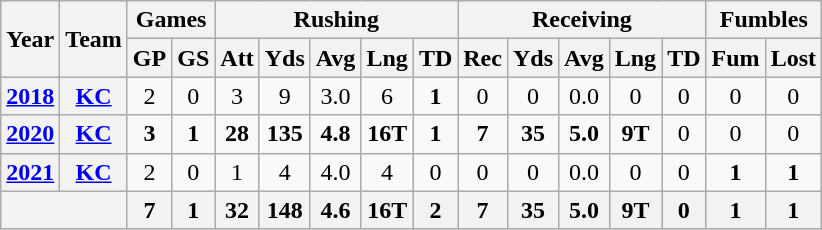<table class="wikitable" style="text-align:center">
<tr>
<th rowspan="2">Year</th>
<th rowspan="2">Team</th>
<th colspan="2">Games</th>
<th colspan="5">Rushing</th>
<th colspan="5">Receiving</th>
<th colspan="2">Fumbles</th>
</tr>
<tr>
<th>GP</th>
<th>GS</th>
<th>Att</th>
<th>Yds</th>
<th>Avg</th>
<th>Lng</th>
<th>TD</th>
<th>Rec</th>
<th>Yds</th>
<th>Avg</th>
<th>Lng</th>
<th>TD</th>
<th>Fum</th>
<th>Lost</th>
</tr>
<tr>
<th><a href='#'>2018</a></th>
<th><a href='#'>KC</a></th>
<td>2</td>
<td>0</td>
<td>3</td>
<td>9</td>
<td>3.0</td>
<td>6</td>
<td><strong>1</strong></td>
<td>0</td>
<td>0</td>
<td>0.0</td>
<td>0</td>
<td>0</td>
<td>0</td>
<td>0</td>
</tr>
<tr>
<th><a href='#'>2020</a></th>
<th><a href='#'>KC</a></th>
<td><strong>3</strong></td>
<td><strong>1</strong></td>
<td><strong>28</strong></td>
<td><strong>135</strong></td>
<td><strong>4.8</strong></td>
<td><strong>16T</strong></td>
<td><strong>1</strong></td>
<td><strong>7</strong></td>
<td><strong>35</strong></td>
<td><strong>5.0</strong></td>
<td><strong>9T</strong></td>
<td>0</td>
<td>0</td>
<td>0</td>
</tr>
<tr>
<th><a href='#'>2021</a></th>
<th><a href='#'>KC</a></th>
<td>2</td>
<td>0</td>
<td>1</td>
<td>4</td>
<td>4.0</td>
<td>4</td>
<td>0</td>
<td>0</td>
<td>0</td>
<td>0.0</td>
<td>0</td>
<td>0</td>
<td><strong>1</strong></td>
<td><strong>1</strong></td>
</tr>
<tr>
<th colspan="2"></th>
<th>7</th>
<th>1</th>
<th>32</th>
<th>148</th>
<th>4.6</th>
<th>16T</th>
<th>2</th>
<th>7</th>
<th>35</th>
<th>5.0</th>
<th>9T</th>
<th>0</th>
<th>1</th>
<th>1</th>
</tr>
</table>
